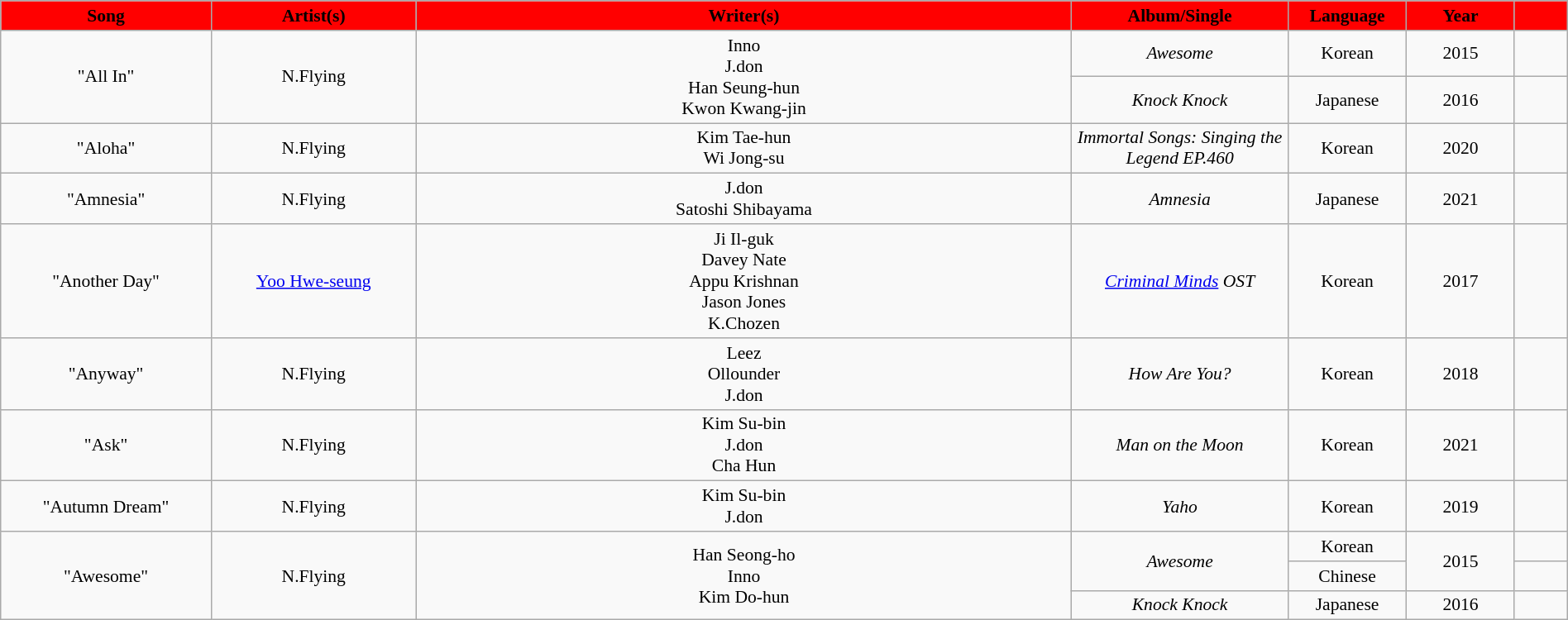<table class="wikitable" style="margin:0.5em auto; clear:both; font-size:.9em; text-align:center; width:100%">
<tr>
<th style="width:200px; background:#FF0000;">Song</th>
<th style="width:200px; background:#FF0000;">Artist(s)</th>
<th style="width:700px; background:#FF0000;">Writer(s)</th>
<th style="width:200px; background:#FF0000;">Album/Single</th>
<th style="width:100px; background:#FF0000;">Language</th>
<th style="width:100px; background:#FF0000;">Year</th>
<th style="width:50px;  background:#FF0000;"></th>
</tr>
<tr>
<td rowspan=2>"All In"</td>
<td rowspan=2>N.Flying</td>
<td rowspan=2>Inno <br> J.don <br> Han Seung-hun <br> Kwon Kwang-jin</td>
<td><em>Awesome</em></td>
<td>Korean</td>
<td>2015</td>
<td></td>
</tr>
<tr>
<td><em>Knock Knock</em></td>
<td>Japanese</td>
<td>2016</td>
<td></td>
</tr>
<tr>
<td>"Aloha" </td>
<td>N.Flying</td>
<td>Kim Tae-hun <br> Wi Jong-su</td>
<td><em>Immortal Songs: Singing the Legend EP.460</em></td>
<td>Korean</td>
<td>2020</td>
<td></td>
</tr>
<tr>
<td>"Amnesia"</td>
<td>N.Flying</td>
<td>J.don <br> Satoshi Shibayama</td>
<td><em>Amnesia</em></td>
<td>Japanese</td>
<td>2021</td>
<td></td>
</tr>
<tr>
<td>"Another Day"</td>
<td><a href='#'>Yoo Hwe-seung</a></td>
<td>Ji Il-guk <br> Davey Nate <br> Appu Krishnan <br> Jason Jones <br> K.Chozen</td>
<td><em><a href='#'>Criminal Minds</a> OST</em></td>
<td>Korean</td>
<td>2017</td>
<td></td>
</tr>
<tr>
<td>"Anyway"</td>
<td>N.Flying</td>
<td>Leez <br> Ollounder <br> J.don</td>
<td><em>How Are You?</em></td>
<td>Korean</td>
<td>2018</td>
<td></td>
</tr>
<tr>
<td>"Ask"</td>
<td>N.Flying</td>
<td>Kim Su-bin <br> J.don <br> Cha Hun</td>
<td><em>Man on the Moon</em></td>
<td>Korean</td>
<td>2021</td>
<td></td>
</tr>
<tr>
<td>"Autumn Dream"</td>
<td>N.Flying</td>
<td>Kim Su-bin <br> J.don</td>
<td><em>Yaho</em></td>
<td>Korean</td>
<td>2019</td>
<td></td>
</tr>
<tr>
<td rowspan=3>"Awesome" </td>
<td rowspan=3>N.Flying</td>
<td rowspan=3>Han Seong-ho <br> Inno <br> Kim Do-hun</td>
<td rowspan=2><em>Awesome</em></td>
<td>Korean</td>
<td rowspan=2>2015</td>
<td></td>
</tr>
<tr>
<td>Chinese</td>
<td></td>
</tr>
<tr>
<td><em>Knock Knock</em></td>
<td>Japanese</td>
<td>2016</td>
<td></td>
</tr>
</table>
